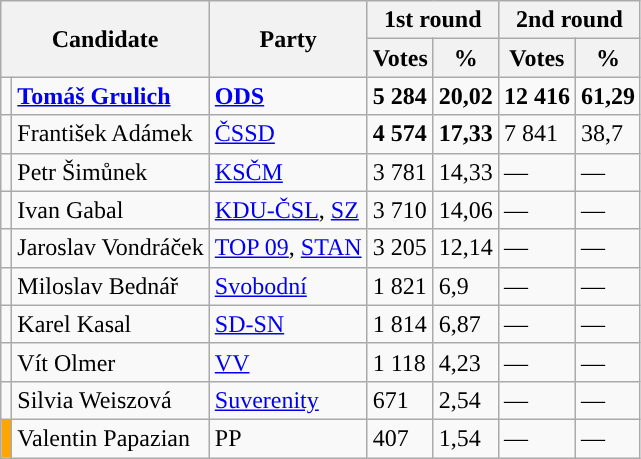<table class="wikitable sortable">
<tr>
<th colspan="2" rowspan="2">Candidate</th>
<th rowspan="2">Party</th>
<th colspan="2">1st round</th>
<th colspan="2">2nd round</th>
</tr>
<tr>
<th>Votes</th>
<th>%</th>
<th>Votes</th>
<th>%</th>
</tr>
<tr>
<td style="background-color:"></td>
<td><strong><a href='#'>Tomáš Grulich</a></strong></td>
<td><a href='#'><strong>ODS</strong></a></td>
<td><strong>5 284</strong></td>
<td><strong>20,02</strong></td>
<td><strong>12 416</strong></td>
<td><strong>61,29</strong></td>
</tr>
<tr>
<td style="background-color:"></td>
<td>František Adámek</td>
<td><a href='#'>ČSSD</a></td>
<td><strong>4 574</strong></td>
<td><strong>17,33</strong></td>
<td>7 841</td>
<td>38,7</td>
</tr>
<tr>
<td style="background-color:"></td>
<td>Petr Šimůnek</td>
<td><a href='#'>KSČM</a></td>
<td>3 781</td>
<td>14,33</td>
<td>—</td>
<td>—</td>
</tr>
<tr>
<td style="background-color:"></td>
<td>Ivan Gabal</td>
<td><a href='#'>KDU-ČSL</a>, <a href='#'>SZ</a></td>
<td>3 710</td>
<td>14,06</td>
<td>—</td>
<td>—</td>
</tr>
<tr>
<td style="background-color:"></td>
<td>Jaroslav Vondráček</td>
<td><a href='#'>TOP 09</a>, <a href='#'>STAN</a></td>
<td>3 205</td>
<td>12,14</td>
<td>—</td>
<td>—</td>
</tr>
<tr>
<td style="background-color:"></td>
<td>Miloslav Bednář</td>
<td><a href='#'>Svobodní</a></td>
<td>1 821</td>
<td>6,9</td>
<td>—</td>
<td>—</td>
</tr>
<tr>
<td style="background-color:"></td>
<td>Karel Kasal</td>
<td><a href='#'>SD-SN</a></td>
<td>1 814</td>
<td>6,87</td>
<td>—</td>
<td>—</td>
</tr>
<tr>
<td style="background-color:"></td>
<td>Vít Olmer</td>
<td><a href='#'>VV</a></td>
<td>1 118</td>
<td>4,23</td>
<td>—</td>
<td>—</td>
</tr>
<tr>
<td style="background-color:"></td>
<td>Silvia Weiszová</td>
<td><a href='#'>Suverenity</a></td>
<td>671</td>
<td>2,54</td>
<td>—</td>
<td>—</td>
</tr>
<tr>
<td style="background-color:orange"></td>
<td>Valentin Papazian</td>
<td>PP</td>
<td>407</td>
<td>1,54</td>
<td>—</td>
<td>—</td>
</tr>
</table>
